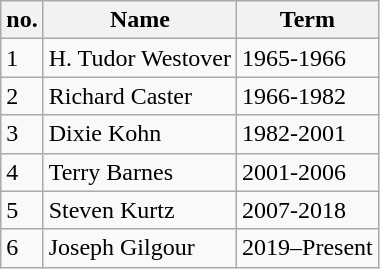<table class="wikitable">
<tr>
<th>no.</th>
<th>Name</th>
<th>Term</th>
</tr>
<tr>
<td>1</td>
<td>H. Tudor Westover</td>
<td>1965-1966</td>
</tr>
<tr>
<td>2</td>
<td>Richard Caster</td>
<td>1966-1982</td>
</tr>
<tr>
<td>3</td>
<td>Dixie Kohn</td>
<td>1982-2001</td>
</tr>
<tr>
<td>4</td>
<td>Terry Barnes</td>
<td>2001-2006</td>
</tr>
<tr>
<td>5</td>
<td>Steven Kurtz</td>
<td>2007-2018</td>
</tr>
<tr>
<td>6</td>
<td>Joseph Gilgour</td>
<td>2019–Present</td>
</tr>
</table>
